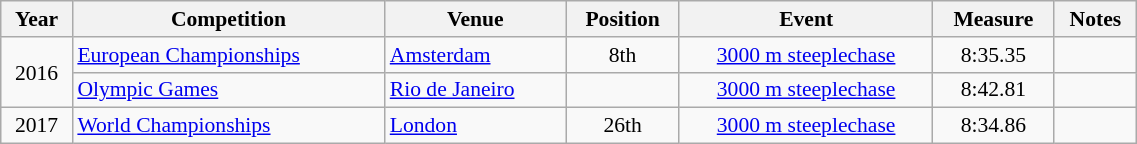<table class="wikitable" width=60% style="font-size:90%; text-align:center;">
<tr>
<th>Year</th>
<th>Competition</th>
<th>Venue</th>
<th>Position</th>
<th>Event</th>
<th>Measure</th>
<th>Notes</th>
</tr>
<tr>
<td rowspan=2>2016</td>
<td align=left><a href='#'>European Championships</a></td>
<td align=left> <a href='#'>Amsterdam</a></td>
<td>8th</td>
<td><a href='#'>3000 m steeplechase</a></td>
<td>8:35.35</td>
<td></td>
</tr>
<tr>
<td align=left><a href='#'>Olympic Games</a></td>
<td align=left> <a href='#'>Rio de Janeiro</a></td>
<td></td>
<td><a href='#'>3000 m steeplechase</a></td>
<td>8:42.81</td>
<td></td>
</tr>
<tr>
<td>2017</td>
<td align=left><a href='#'>World Championships</a></td>
<td align=left> <a href='#'>London</a></td>
<td>26th </td>
<td><a href='#'>3000 m steeplechase</a></td>
<td>8:34.86</td>
<td></td>
</tr>
</table>
